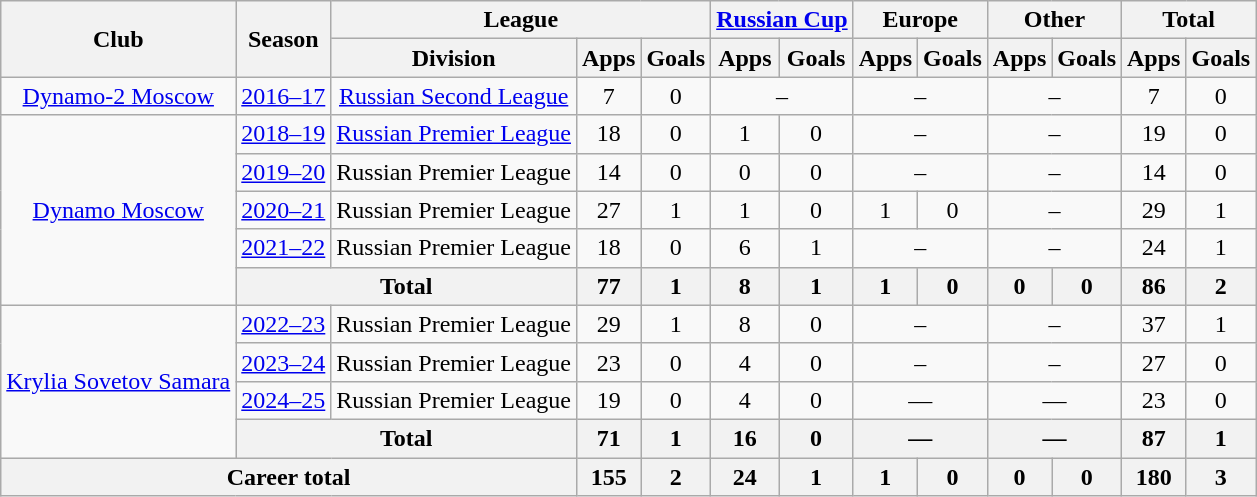<table class="wikitable" style="text-align: center;">
<tr>
<th rowspan="2">Club</th>
<th rowspan="2">Season</th>
<th colspan="3">League</th>
<th colspan="2"><a href='#'>Russian Cup</a></th>
<th colspan="2">Europe</th>
<th colspan="2">Other</th>
<th colspan="2">Total</th>
</tr>
<tr>
<th>Division</th>
<th>Apps</th>
<th>Goals</th>
<th>Apps</th>
<th>Goals</th>
<th>Apps</th>
<th>Goals</th>
<th>Apps</th>
<th>Goals</th>
<th>Apps</th>
<th>Goals</th>
</tr>
<tr>
<td><a href='#'>Dynamo-2 Moscow</a></td>
<td><a href='#'>2016–17</a></td>
<td><a href='#'>Russian Second League</a></td>
<td>7</td>
<td>0</td>
<td colspan=2>–</td>
<td colspan=2>–</td>
<td colspan=2>–</td>
<td>7</td>
<td>0</td>
</tr>
<tr>
<td rowspan="5"><a href='#'>Dynamo Moscow</a></td>
<td><a href='#'>2018–19</a></td>
<td><a href='#'>Russian Premier League</a></td>
<td>18</td>
<td>0</td>
<td>1</td>
<td>0</td>
<td colspan=2>–</td>
<td colspan=2>–</td>
<td>19</td>
<td>0</td>
</tr>
<tr>
<td><a href='#'>2019–20</a></td>
<td>Russian Premier League</td>
<td>14</td>
<td>0</td>
<td>0</td>
<td>0</td>
<td colspan=2>–</td>
<td colspan=2>–</td>
<td>14</td>
<td>0</td>
</tr>
<tr>
<td><a href='#'>2020–21</a></td>
<td>Russian Premier League</td>
<td>27</td>
<td>1</td>
<td>1</td>
<td>0</td>
<td>1</td>
<td>0</td>
<td colspan=2>–</td>
<td>29</td>
<td>1</td>
</tr>
<tr>
<td><a href='#'>2021–22</a></td>
<td>Russian Premier League</td>
<td>18</td>
<td>0</td>
<td>6</td>
<td>1</td>
<td colspan=2>–</td>
<td colspan=2>–</td>
<td>24</td>
<td>1</td>
</tr>
<tr>
<th colspan=2>Total</th>
<th>77</th>
<th>1</th>
<th>8</th>
<th>1</th>
<th>1</th>
<th>0</th>
<th>0</th>
<th>0</th>
<th>86</th>
<th>2</th>
</tr>
<tr>
<td rowspan="4"><a href='#'>Krylia Sovetov Samara</a></td>
<td><a href='#'>2022–23</a></td>
<td>Russian Premier League</td>
<td>29</td>
<td>1</td>
<td>8</td>
<td>0</td>
<td colspan=2>–</td>
<td colspan=2>–</td>
<td>37</td>
<td>1</td>
</tr>
<tr>
<td><a href='#'>2023–24</a></td>
<td>Russian Premier League</td>
<td>23</td>
<td>0</td>
<td>4</td>
<td>0</td>
<td colspan=2>–</td>
<td colspan=2>–</td>
<td>27</td>
<td>0</td>
</tr>
<tr>
<td><a href='#'>2024–25</a></td>
<td>Russian Premier League</td>
<td>19</td>
<td>0</td>
<td>4</td>
<td>0</td>
<td colspan="2">—</td>
<td colspan="2">—</td>
<td>23</td>
<td>0</td>
</tr>
<tr>
<th colspan="2">Total</th>
<th>71</th>
<th>1</th>
<th>16</th>
<th>0</th>
<th colspan="2">—</th>
<th colspan="2">—</th>
<th>87</th>
<th>1</th>
</tr>
<tr>
<th colspan="3">Career total</th>
<th>155</th>
<th>2</th>
<th>24</th>
<th>1</th>
<th>1</th>
<th>0</th>
<th>0</th>
<th>0</th>
<th>180</th>
<th>3</th>
</tr>
</table>
